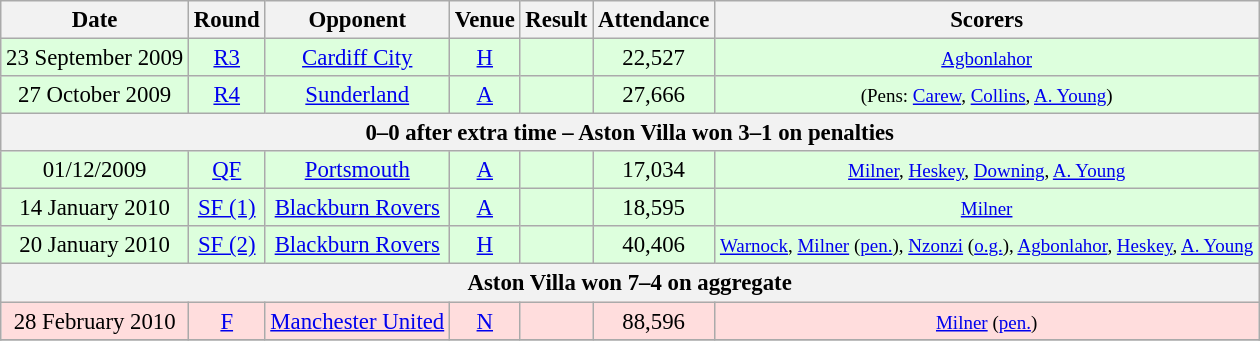<table class="wikitable sortable" style="font-size:95%; text-align:center">
<tr>
<th>Date</th>
<th>Round</th>
<th>Opponent</th>
<th>Venue</th>
<th>Result</th>
<th>Attendance</th>
<th>Scorers</th>
</tr>
<tr bgcolor="#ddffdd">
<td>23 September 2009</td>
<td><a href='#'>R3</a></td>
<td><a href='#'>Cardiff City</a></td>
<td><a href='#'>H</a></td>
<td></td>
<td>22,527</td>
<td><small><a href='#'>Agbonlahor</a></small></td>
</tr>
<tr bgcolor="#ddffdd">
<td>27 October 2009</td>
<td><a href='#'>R4</a></td>
<td><a href='#'>Sunderland</a></td>
<td><a href='#'>A</a></td>
<td></td>
<td>27,666</td>
<td><small>(Pens: <a href='#'>Carew</a>, <a href='#'>Collins</a>, <a href='#'>A. Young</a>)</small></td>
</tr>
<tr>
<th colspan="7">0–0 after extra time – Aston Villa won 3–1 on penalties</th>
</tr>
<tr bgcolor="#ddffdd">
<td>01/12/2009</td>
<td><a href='#'>QF</a></td>
<td><a href='#'>Portsmouth</a></td>
<td><a href='#'>A</a></td>
<td></td>
<td>17,034</td>
<td><small><a href='#'>Milner</a>, <a href='#'>Heskey</a>, <a href='#'>Downing</a>, <a href='#'>A. Young</a></small></td>
</tr>
<tr bgcolor="#ddffdd">
<td>14 January 2010</td>
<td><a href='#'>SF (1)</a></td>
<td><a href='#'>Blackburn Rovers</a></td>
<td><a href='#'>A</a></td>
<td></td>
<td>18,595</td>
<td><small><a href='#'>Milner</a></small></td>
</tr>
<tr bgcolor="#ddffdd">
<td>20 January 2010</td>
<td><a href='#'>SF (2)</a></td>
<td><a href='#'>Blackburn Rovers</a></td>
<td><a href='#'>H</a></td>
<td></td>
<td>40,406</td>
<td><small><a href='#'>Warnock</a>, <a href='#'>Milner</a> (<a href='#'>pen.</a>), <a href='#'>Nzonzi</a> (<a href='#'>o.g.</a>), <a href='#'>Agbonlahor</a>, <a href='#'>Heskey</a>, <a href='#'>A. Young</a></small></td>
</tr>
<tr>
<th colspan="7">Aston Villa won 7–4 on aggregate</th>
</tr>
<tr bgcolor="#ffdddd">
<td>28 February 2010</td>
<td><a href='#'>F</a></td>
<td><a href='#'>Manchester United</a></td>
<td><a href='#'>N</a></td>
<td></td>
<td>88,596</td>
<td><small><a href='#'>Milner</a> (<a href='#'>pen.</a>)</small></td>
</tr>
<tr>
</tr>
</table>
